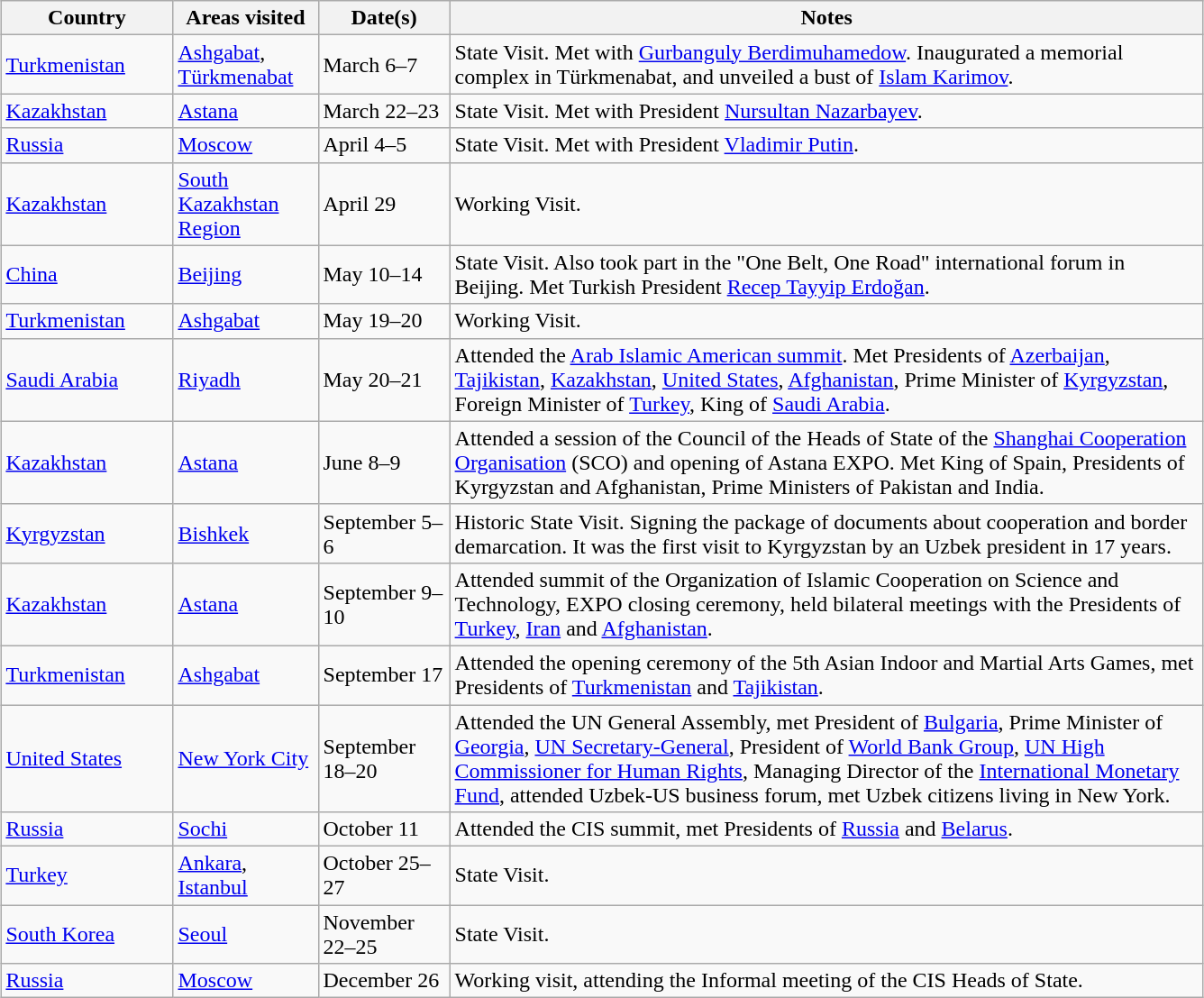<table class="wikitable" style="margin: 1em auto 1em auto">
<tr>
<th width="120">Country</th>
<th width="100">Areas visited</th>
<th width="90">Date(s)</th>
<th width="550">Notes</th>
</tr>
<tr>
<td> <a href='#'>Turkmenistan</a></td>
<td><a href='#'>Ashgabat</a>,<br><a href='#'>Türkmenabat</a></td>
<td>March 6–7</td>
<td>State Visit. Met with <a href='#'>Gurbanguly Berdimuhamedow</a>. Inaugurated a memorial complex in Türkmenabat, and unveiled a bust of <a href='#'>Islam Karimov</a>.</td>
</tr>
<tr>
<td> <a href='#'>Kazakhstan</a></td>
<td><a href='#'>Astana</a></td>
<td>March 22–23</td>
<td>State Visit. Met with President <a href='#'>Nursultan Nazarbayev</a>.</td>
</tr>
<tr>
<td> <a href='#'>Russia</a></td>
<td><a href='#'>Moscow</a></td>
<td>April 4–5</td>
<td>State Visit. Met with President <a href='#'>Vladimir Putin</a>.</td>
</tr>
<tr>
<td> <a href='#'>Kazakhstan</a></td>
<td><a href='#'>South Kazakhstan Region</a></td>
<td>April 29</td>
<td>Working Visit.</td>
</tr>
<tr>
<td> <a href='#'>China</a></td>
<td><a href='#'>Beijing</a></td>
<td>May 10–14</td>
<td>State Visit. Also took part in the "One Belt, One Road" international forum in Beijing. Met Turkish President <a href='#'>Recep Tayyip Erdoğan</a>.</td>
</tr>
<tr>
<td><a href='#'>Turkmenistan</a></td>
<td><a href='#'>Ashgabat</a></td>
<td>May 19–20</td>
<td>Working Visit.</td>
</tr>
<tr>
<td> <a href='#'>Saudi Arabia</a></td>
<td><a href='#'>Riyadh</a></td>
<td>May 20–21</td>
<td>Attended the <a href='#'>Arab Islamic American summit</a>. Met Presidents of <a href='#'>Azerbaijan</a>, <a href='#'>Tajikistan</a>, <a href='#'>Kazakhstan</a>, <a href='#'>United States</a>, <a href='#'>Afghanistan</a>, Prime Minister of <a href='#'>Kyrgyzstan</a>, Foreign Minister of <a href='#'>Turkey</a>, King of <a href='#'>Saudi Arabia</a>.</td>
</tr>
<tr>
<td> <a href='#'>Kazakhstan</a></td>
<td><a href='#'>Astana</a></td>
<td>June 8–9</td>
<td>Attended a session of the Council of the Heads of State of the <a href='#'>Shanghai Cooperation Organisation</a> (SCO) and opening of Astana EXPO. Met King of Spain, Presidents of Kyrgyzstan and Afghanistan, Prime Ministers of Pakistan and India.</td>
</tr>
<tr>
<td> <a href='#'>Kyrgyzstan</a></td>
<td><a href='#'>Bishkek</a></td>
<td>September 5–6</td>
<td>Historic State Visit. Signing the package of documents about cooperation and border demarcation. It was the first visit to Kyrgyzstan by an Uzbek president in 17 years.</td>
</tr>
<tr>
<td> <a href='#'>Kazakhstan</a></td>
<td><a href='#'>Astana</a></td>
<td>September 9–10</td>
<td>Attended summit of the Organization of Islamic Cooperation on Science and Technology, EXPO closing ceremony, held bilateral meetings with the Presidents of <a href='#'>Turkey</a>, <a href='#'>Iran</a> and <a href='#'>Afghanistan</a>.</td>
</tr>
<tr>
<td> <a href='#'>Turkmenistan</a></td>
<td><a href='#'>Ashgabat</a></td>
<td>September 17</td>
<td>Attended the opening ceremony of the 5th Asian Indoor and Martial Arts Games, met Presidents of <a href='#'>Turkmenistan</a> and <a href='#'>Tajikistan</a>.</td>
</tr>
<tr>
<td> <a href='#'>United States</a></td>
<td><a href='#'>New York City</a></td>
<td>September 18–20</td>
<td>Attended the UN General Assembly, met President of <a href='#'>Bulgaria</a>, Prime Minister of <a href='#'>Georgia</a>, <a href='#'>UN Secretary-General</a>, President of <a href='#'>World Bank Group</a>, <a href='#'>UN High Commissioner for Human Rights</a>, Managing Director of the <a href='#'>International Monetary Fund</a>, attended Uzbek-US business forum, met Uzbek citizens living in New York.</td>
</tr>
<tr>
<td> <a href='#'>Russia</a></td>
<td><a href='#'>Sochi</a></td>
<td>October 11</td>
<td>Attended the CIS summit, met Presidents of <a href='#'>Russia</a> and <a href='#'>Belarus</a>.</td>
</tr>
<tr>
<td> <a href='#'>Turkey</a></td>
<td><a href='#'>Ankara</a>, <a href='#'>Istanbul</a></td>
<td>October 25–27</td>
<td>State Visit.</td>
</tr>
<tr>
<td> <a href='#'>South Korea</a></td>
<td><a href='#'>Seoul</a></td>
<td>November 22–25</td>
<td>State Visit.</td>
</tr>
<tr>
<td> <a href='#'>Russia</a></td>
<td><a href='#'>Moscow</a></td>
<td>December 26</td>
<td>Working visit, attending the Informal meeting of the CIS Heads of State.</td>
</tr>
</table>
